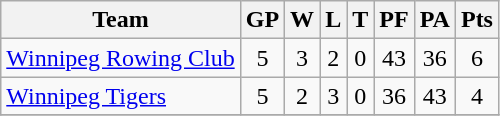<table class="wikitable">
<tr>
<th>Team</th>
<th>GP</th>
<th>W</th>
<th>L</th>
<th>T</th>
<th>PF</th>
<th>PA</th>
<th>Pts</th>
</tr>
<tr align="center">
<td align="left"><a href='#'>Winnipeg Rowing Club</a></td>
<td>5</td>
<td>3</td>
<td>2</td>
<td>0</td>
<td>43</td>
<td>36</td>
<td>6</td>
</tr>
<tr align="center">
<td align="left"><a href='#'>Winnipeg Tigers</a></td>
<td>5</td>
<td>2</td>
<td>3</td>
<td>0</td>
<td>36</td>
<td>43</td>
<td>4</td>
</tr>
<tr align="center">
</tr>
</table>
